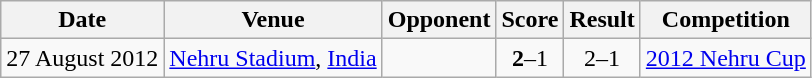<table class="wikitable">
<tr>
<th>Date</th>
<th>Venue</th>
<th>Opponent</th>
<th>Score</th>
<th>Result</th>
<th>Competition</th>
</tr>
<tr>
<td>27 August 2012</td>
<td><a href='#'>Nehru Stadium</a>, <a href='#'>India</a></td>
<td></td>
<td align=center><strong>2</strong>–1</td>
<td align=center>2–1</td>
<td><a href='#'>2012 Nehru Cup</a></td>
</tr>
</table>
